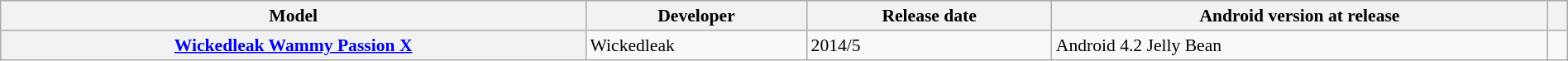<table class="wikitable sortable plainrowheaders" style="width:100%; font-size:90%;">
<tr>
<th scope="col">Model</th>
<th scope="col">Developer</th>
<th scope="col">Release date</th>
<th scope="col">Android version at release</th>
<th scope="col" class="unsortable"></th>
</tr>
<tr>
<th scope="row"><a href='#'>Wickedleak Wammy Passion X</a></th>
<td>Wickedleak</td>
<td>2014/5</td>
<td>Android 4.2 Jelly Bean</td>
<td></td>
</tr>
</table>
